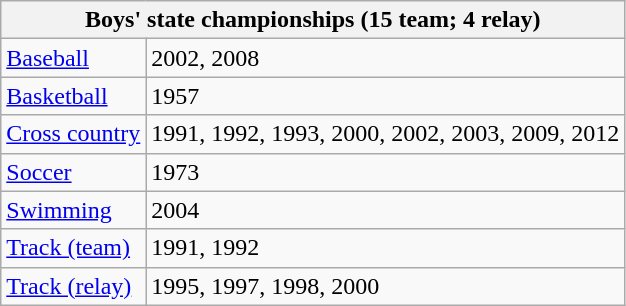<table class="wikitable">
<tr>
<th colspan="2">Boys' state championships (15 team; 4 relay)</th>
</tr>
<tr>
<td><a href='#'>Baseball</a></td>
<td>2002, 2008</td>
</tr>
<tr>
<td><a href='#'>Basketball</a></td>
<td>1957</td>
</tr>
<tr>
<td><a href='#'>Cross country</a></td>
<td>1991, 1992, 1993, 2000, 2002, 2003, 2009, 2012</td>
</tr>
<tr>
<td><a href='#'>Soccer</a></td>
<td>1973</td>
</tr>
<tr>
<td><a href='#'>Swimming</a></td>
<td>2004</td>
</tr>
<tr>
<td><a href='#'>Track (team)</a></td>
<td>1991, 1992</td>
</tr>
<tr>
<td><a href='#'>Track (relay)</a></td>
<td>1995, 1997, 1998, 2000</td>
</tr>
</table>
